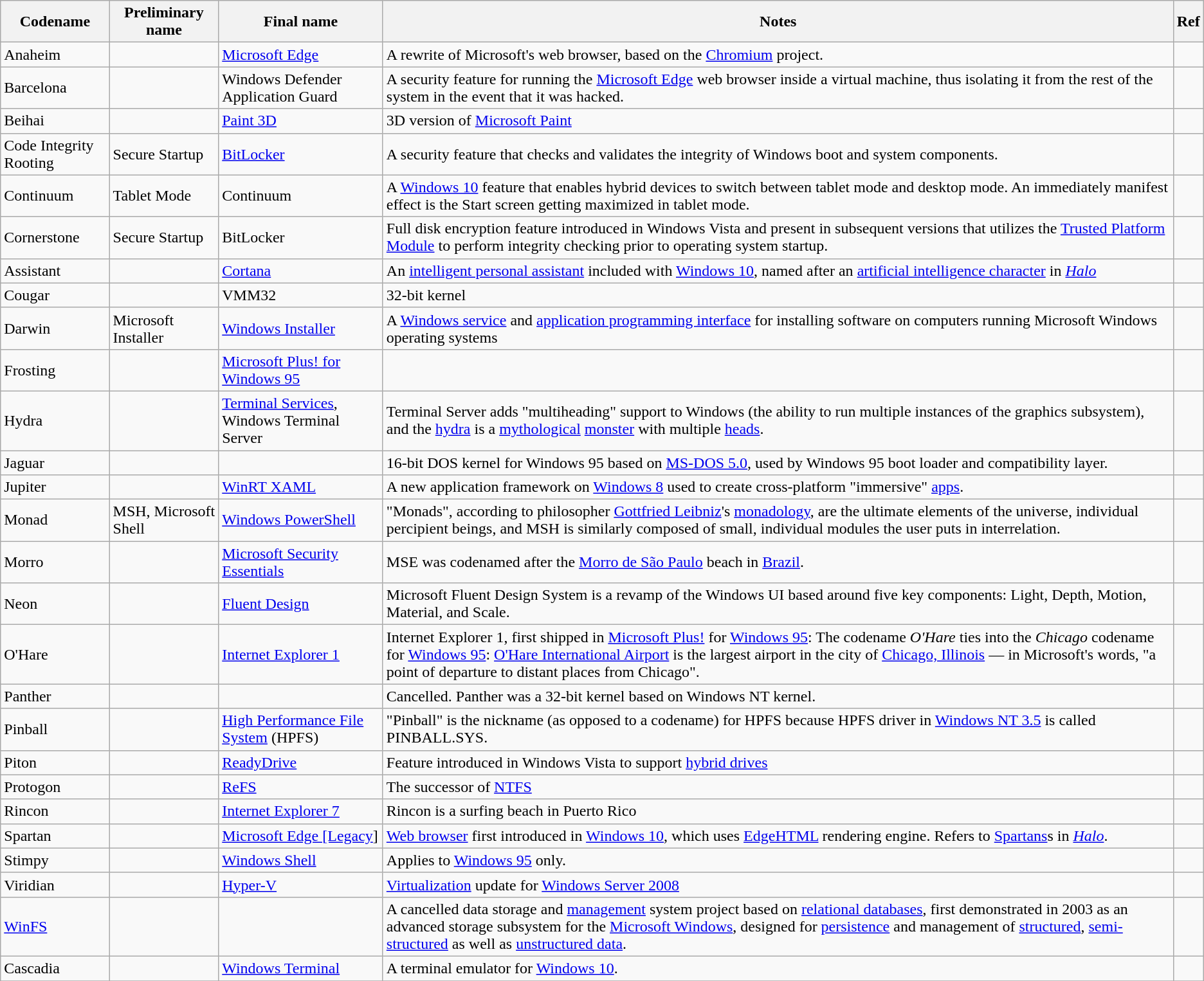<table class="sortable wikitable">
<tr>
<th>Codename</th>
<th>Preliminary name</th>
<th>Final name</th>
<th>Notes</th>
<th>Ref</th>
</tr>
<tr>
<td>Anaheim</td>
<td></td>
<td><a href='#'>Microsoft Edge</a></td>
<td>A rewrite of Microsoft's web browser, based on the <a href='#'>Chromium</a> project.</td>
<td></td>
</tr>
<tr>
<td>Barcelona</td>
<td></td>
<td>Windows Defender Application Guard</td>
<td>A security feature for running the <a href='#'>Microsoft Edge</a> web browser inside a virtual machine, thus isolating it from the rest of the system in the event that it was hacked.</td>
<td></td>
</tr>
<tr>
<td>Beihai</td>
<td></td>
<td><a href='#'>Paint 3D</a></td>
<td>3D version of <a href='#'>Microsoft Paint</a></td>
<td></td>
</tr>
<tr>
<td>Code Integrity Rooting</td>
<td>Secure Startup</td>
<td><a href='#'>BitLocker</a></td>
<td>A security feature that checks and validates the integrity of Windows boot and system components.</td>
<td></td>
</tr>
<tr>
<td>Continuum</td>
<td>Tablet Mode</td>
<td>Continuum</td>
<td>A <a href='#'>Windows 10</a> feature that enables hybrid devices to switch between tablet mode and desktop mode. An immediately manifest effect is the Start screen getting maximized in tablet mode.</td>
<td></td>
</tr>
<tr>
<td>Cornerstone</td>
<td>Secure Startup</td>
<td>BitLocker</td>
<td>Full disk encryption feature introduced in Windows Vista and present in subsequent versions that utilizes the <a href='#'>Trusted Platform Module</a> to perform integrity checking prior to operating system startup.</td>
<td></td>
</tr>
<tr>
<td>Assistant</td>
<td></td>
<td><a href='#'>Cortana</a></td>
<td>An <a href='#'>intelligent personal assistant</a> included with <a href='#'>Windows 10</a>, named after an <a href='#'>artificial intelligence character</a> in <em><a href='#'>Halo</a></em></td>
<td></td>
</tr>
<tr>
<td>Cougar</td>
<td></td>
<td>VMM32</td>
<td>32-bit kernel</td>
<td></td>
</tr>
<tr>
<td>Darwin</td>
<td>Microsoft Installer</td>
<td><a href='#'>Windows Installer</a></td>
<td>A <a href='#'>Windows service</a> and <a href='#'>application programming interface</a> for installing software on computers running Microsoft Windows operating systems</td>
<td></td>
</tr>
<tr>
<td>Frosting</td>
<td></td>
<td><a href='#'>Microsoft Plus! for Windows 95</a></td>
<td></td>
<td></td>
</tr>
<tr>
<td>Hydra</td>
<td></td>
<td><a href='#'>Terminal Services</a>, Windows Terminal Server</td>
<td>Terminal Server adds "multiheading" support to Windows (the ability to run multiple instances of the graphics subsystem), and the <a href='#'>hydra</a> is a <a href='#'>mythological</a> <a href='#'>monster</a> with multiple <a href='#'>heads</a>.</td>
<td></td>
</tr>
<tr>
<td>Jaguar</td>
<td></td>
<td></td>
<td>16-bit DOS kernel for Windows 95 based on <a href='#'>MS-DOS 5.0</a>, used by Windows 95 boot loader and compatibility layer.</td>
<td></td>
</tr>
<tr>
<td>Jupiter</td>
<td></td>
<td><a href='#'>WinRT XAML</a></td>
<td>A new application framework on <a href='#'>Windows 8</a> used to create cross-platform "immersive" <a href='#'>apps</a>.</td>
<td></td>
</tr>
<tr>
<td>Monad</td>
<td>MSH, Microsoft Shell</td>
<td><a href='#'>Windows PowerShell</a></td>
<td>"Monads", according to philosopher <a href='#'>Gottfried Leibniz</a>'s <a href='#'>monadology</a>, are the ultimate elements of the universe, individual percipient beings, and MSH is similarly composed of small, individual modules the user puts in interrelation.</td>
<td></td>
</tr>
<tr>
<td>Morro</td>
<td></td>
<td><a href='#'>Microsoft Security Essentials</a></td>
<td>MSE was codenamed after the <a href='#'>Morro de São Paulo</a> beach in <a href='#'>Brazil</a>.</td>
<td></td>
</tr>
<tr>
<td>Neon</td>
<td></td>
<td><a href='#'>Fluent Design</a></td>
<td>Microsoft Fluent Design System is a revamp of the Windows UI based around five key components: Light, Depth, Motion, Material, and Scale.</td>
<td></td>
</tr>
<tr>
<td>O'Hare</td>
<td></td>
<td><a href='#'>Internet Explorer 1</a></td>
<td>Internet Explorer 1, first shipped in <a href='#'>Microsoft Plus!</a> for <a href='#'>Windows 95</a>: The codename <em>O'Hare</em> ties into the <em>Chicago</em> codename for <a href='#'>Windows 95</a>: <a href='#'>O'Hare International Airport</a> is the largest airport in the city of <a href='#'>Chicago, Illinois</a> — in Microsoft's words, "a point of departure to distant places from Chicago".</td>
<td></td>
</tr>
<tr>
<td>Panther</td>
<td></td>
<td></td>
<td>Cancelled. Panther was a 32-bit kernel based on Windows NT kernel.</td>
<td></td>
</tr>
<tr>
<td>Pinball</td>
<td></td>
<td><a href='#'>High Performance File System</a> (HPFS)</td>
<td>"Pinball" is the nickname (as opposed to a codename) for HPFS because HPFS driver in <a href='#'>Windows NT 3.5</a> is called PINBALL.SYS.</td>
<td></td>
</tr>
<tr>
<td>Piton</td>
<td></td>
<td><a href='#'>ReadyDrive</a></td>
<td>Feature introduced in Windows Vista to support <a href='#'>hybrid drives</a></td>
<td></td>
</tr>
<tr>
<td>Protogon</td>
<td></td>
<td><a href='#'>ReFS</a></td>
<td>The successor of <a href='#'>NTFS</a></td>
<td></td>
</tr>
<tr>
<td>Rincon</td>
<td></td>
<td><a href='#'>Internet Explorer 7</a></td>
<td>Rincon is a surfing beach in Puerto Rico</td>
<td></td>
</tr>
<tr>
<td>Spartan</td>
<td></td>
<td><a href='#'>Microsoft Edge [Legacy</a>]</td>
<td><a href='#'>Web browser</a> first introduced in <a href='#'>Windows 10</a>, which uses <a href='#'>EdgeHTML</a> rendering engine. Refers to <a href='#'>Spartans</a>s in <em><a href='#'>Halo</a></em>.</td>
<td></td>
</tr>
<tr>
<td>Stimpy</td>
<td></td>
<td><a href='#'>Windows Shell</a></td>
<td>Applies to <a href='#'>Windows 95</a> only.</td>
<td></td>
</tr>
<tr>
<td>Viridian</td>
<td></td>
<td><a href='#'>Hyper-V</a></td>
<td><a href='#'>Virtualization</a> update for <a href='#'>Windows Server 2008</a></td>
<td></td>
</tr>
<tr>
<td><a href='#'>WinFS</a></td>
<td></td>
<td></td>
<td>A cancelled data storage and <a href='#'>management</a> system project based on <a href='#'>relational databases</a>, first demonstrated in 2003 as an advanced storage subsystem for the <a href='#'>Microsoft Windows</a>, designed for <a href='#'>persistence</a> and management of <a href='#'>structured</a>, <a href='#'>semi-structured</a> as well as <a href='#'>unstructured data</a>.</td>
<td></td>
</tr>
<tr>
<td>Cascadia</td>
<td></td>
<td><a href='#'>Windows Terminal</a></td>
<td>A terminal emulator for <a href='#'>Windows 10</a>.</td>
<td></td>
</tr>
<tr>
</tr>
</table>
